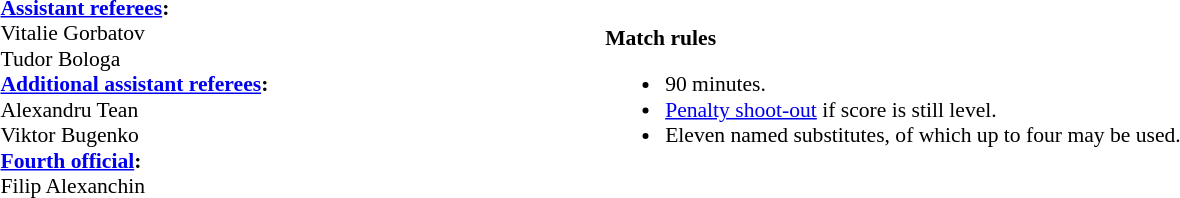<table width=100% style="font-size:90%">
<tr>
<td><br><strong><a href='#'>Assistant referees</a>:</strong>
<br>Vitalie Gorbatov
<br>Tudor Bologa
<br> <strong><a href='#'>Additional assistant referees</a>:</strong>
<br>Alexandru Tean
<br>Viktor Bugenko
<br><strong><a href='#'>Fourth official</a>:</strong>
<br>Filip Alexanchin</td>
<td><br><strong>Match rules</strong><ul><li>90 minutes.</li><li><a href='#'>Penalty shoot-out</a> if score is still level.</li><li>Eleven named substitutes, of which up to four may be used.</li></ul></td>
</tr>
</table>
